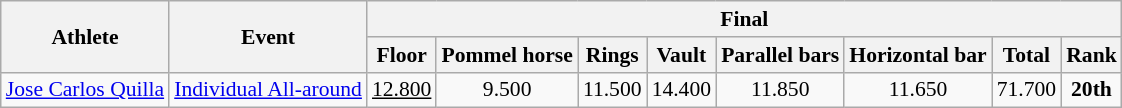<table class="wikitable" style="font-size:90%">
<tr>
<th rowspan="2">Athlete</th>
<th rowspan="2">Event</th>
<th colspan = "8">Final</th>
</tr>
<tr>
<th>Floor</th>
<th>Pommel horse</th>
<th>Rings</th>
<th>Vault</th>
<th>Parallel bars</th>
<th>Horizontal bar</th>
<th>Total</th>
<th>Rank</th>
</tr>
<tr>
<td><a href='#'>Jose Carlos Quilla</a></td>
<td><a href='#'>Individual All-around</a></td>
<td align=center><u>12.800</u></td>
<td align=center>9.500</td>
<td align=center>11.500</td>
<td align=center>14.400</td>
<td align=center>11.850</td>
<td align=center>11.650</td>
<td align=center>71.700</td>
<td align=center><strong>20th</strong></td>
</tr>
</table>
